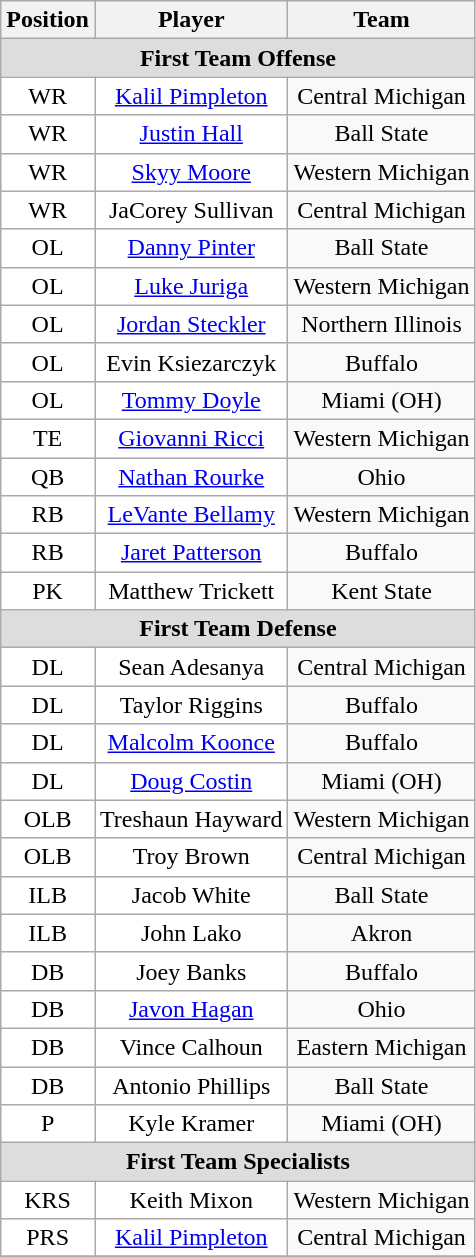<table class="wikitable" border="0">
<tr>
<th>Position</th>
<th>Player</th>
<th>Team</th>
</tr>
<tr>
<td colspan="3" style="text-align:center; background:#ddd;"><strong>First Team Offense </strong></td>
</tr>
<tr style="text-align:center;">
<td style="background:white">WR</td>
<td style="background:white"><a href='#'>Kalil Pimpleton</a></td>
<td style=>Central Michigan</td>
</tr>
<tr style="text-align:center;">
<td style="background:white">WR</td>
<td style="background:white"><a href='#'>Justin Hall</a></td>
<td style=>Ball State</td>
</tr>
<tr style="text-align:center;">
<td style="background:white">WR</td>
<td style="background:white"><a href='#'>Skyy Moore</a></td>
<td style=>Western Michigan</td>
</tr>
<tr style=text-align:center;">
<td style="background:white">WR</td>
<td style="background:white">JaCorey Sullivan</td>
<td style=>Central Michigan</td>
</tr>
<tr style="text-align:center;">
<td style="background:white">OL</td>
<td style="background:white"><a href='#'>Danny Pinter</a></td>
<td style=>Ball State</td>
</tr>
<tr style="text-align:center;">
<td style="background:white">OL</td>
<td style="background:white"><a href='#'>Luke Juriga</a></td>
<td style=>Western Michigan</td>
</tr>
<tr style="text-align:center;">
<td style="background:white">OL</td>
<td style="background:white"><a href='#'>Jordan Steckler</a></td>
<td style=>Northern Illinois</td>
</tr>
<tr style="text-align:center;">
<td style="background:white">OL</td>
<td style="background:white">Evin Ksiezarczyk</td>
<td style=>Buffalo</td>
</tr>
<tr style="text-align:center;">
<td style="background:white">OL</td>
<td style="background:white"><a href='#'>Tommy Doyle</a></td>
<td style=>Miami (OH)</td>
</tr>
<tr style="text-align:center;">
<td style="background:white">TE</td>
<td style="background:white"><a href='#'>Giovanni Ricci</a></td>
<td style=>Western Michigan</td>
</tr>
<tr style="text-align:center;">
<td style="background:white">QB</td>
<td style="background:white"><a href='#'>Nathan Rourke</a></td>
<td style=>Ohio</td>
</tr>
<tr style="text-align:center;">
<td style="background:white">RB</td>
<td style="background:white"><a href='#'>LeVante Bellamy</a></td>
<td style=>Western Michigan</td>
</tr>
<tr style="text-align:center;">
<td style="background:white">RB</td>
<td style="background:white"><a href='#'>Jaret Patterson</a></td>
<td style=>Buffalo</td>
</tr>
<tr style="text-align:center;">
<td style="background:white">PK</td>
<td style="background:white">Matthew Trickett</td>
<td style=>Kent State</td>
</tr>
<tr>
<td colspan="3" style="text-align:center; background:#ddd;"><strong>First Team Defense</strong></td>
</tr>
<tr style="text-align:center;">
<td style="background:white">DL</td>
<td style="background:white">Sean Adesanya</td>
<td style=>Central Michigan</td>
</tr>
<tr style="text-align:center;">
<td style="background:white">DL</td>
<td style="background:white">Taylor Riggins</td>
<td style=>Buffalo</td>
</tr>
<tr style="text-align:center;">
<td style="background:white">DL</td>
<td style="background:white"><a href='#'>Malcolm Koonce</a></td>
<td style=>Buffalo</td>
</tr>
<tr style="text-align:center;">
<td style="background:white">DL</td>
<td style="background:white"><a href='#'>Doug Costin</a></td>
<td style=>Miami (OH)</td>
</tr>
<tr style="text-align:center;">
<td style="background:white">OLB</td>
<td style="background:white">Treshaun Hayward</td>
<td style=>Western Michigan</td>
</tr>
<tr style="text-align:center;">
<td style="background:white">OLB</td>
<td style="background:white">Troy Brown</td>
<td style=>Central Michigan</td>
</tr>
<tr style="text-align:center;">
<td style="background:white">ILB</td>
<td style="background:white">Jacob White</td>
<td style=>Ball State</td>
</tr>
<tr style="text-align:center;">
<td style="background:white">ILB</td>
<td style="background:white">John Lako</td>
<td style=>Akron</td>
</tr>
<tr style="text-align:center;">
<td style="background:white">DB</td>
<td style="background:white">Joey Banks</td>
<td style=>Buffalo</td>
</tr>
<tr style="text-align:center;">
<td style="background:white">DB</td>
<td style="background:white"><a href='#'>Javon Hagan</a></td>
<td style=>Ohio</td>
</tr>
<tr style="text-align:center;">
<td style="background:white">DB</td>
<td style="background:white">Vince Calhoun</td>
<td style=>Eastern Michigan</td>
</tr>
<tr style="text-align:center;">
<td style="background:white">DB</td>
<td style="background:white">Antonio Phillips</td>
<td style=>Ball State</td>
</tr>
<tr style="text-align:center;">
<td style="background:white">P</td>
<td style="background:white">Kyle Kramer</td>
<td style=>Miami (OH)</td>
</tr>
<tr>
<td colspan="3" style="text-align:center; background:#ddd;"><strong>First Team Specialists</strong></td>
</tr>
<tr style="text-align:center;">
<td style="background:white">KRS</td>
<td style="background:white">Keith Mixon</td>
<td style=>Western Michigan</td>
</tr>
<tr style="text-align:center;">
<td style="background:white">PRS</td>
<td style="background:white"><a href='#'>Kalil Pimpleton</a></td>
<td style=>Central Michigan</td>
</tr>
<tr style="text-align:center;">
</tr>
</table>
